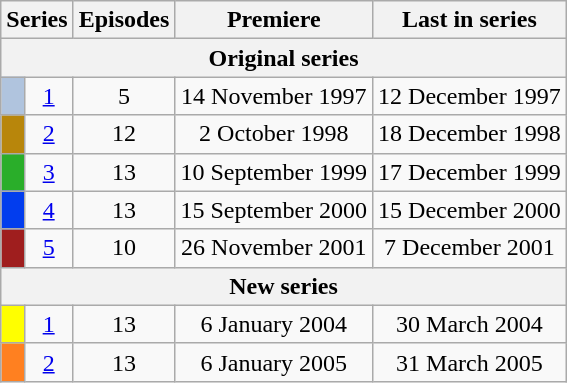<table class="wikitable" style="text-align: center;" style="background: #FFFFFF;">
<tr>
<th colspan="2">Series</th>
<th>Episodes</th>
<th>Premiere</th>
<th>Last in series</th>
</tr>
<tr>
<th colspan="5">Original series</th>
</tr>
<tr>
<td bgcolor="B0C4DE"></td>
<td><a href='#'>1</a></td>
<td align="center">5</td>
<td align="center">14 November 1997</td>
<td align="center">12 December 1997</td>
</tr>
<tr>
<td bgcolor="B8860B"></td>
<td><a href='#'>2</a></td>
<td align="center">12</td>
<td align="center">2 October 1998</td>
<td align="center">18 December 1998</td>
</tr>
<tr>
<td bgcolor="2AAE2A"></td>
<td><a href='#'>3</a></td>
<td align="center">13</td>
<td align="center">10 September 1999</td>
<td align="center">17 December 1999</td>
</tr>
<tr>
<td bgcolor="#023DEE"></td>
<td><a href='#'>4</a></td>
<td align="center">13</td>
<td align="center">15 September 2000</td>
<td align="center">15 December 2000</td>
</tr>
<tr>
<td bgcolor="9F1E1E"></td>
<td><a href='#'>5</a></td>
<td align="center">10</td>
<td align="center">26 November 2001</td>
<td align="center">7 December 2001</td>
</tr>
<tr>
<th colspan="5">New series</th>
</tr>
<tr>
<td bgcolor="FFFF00"></td>
<td><a href='#'>1</a></td>
<td align="center">13</td>
<td align="center">6 January 2004</td>
<td align="center">30 March 2004</td>
</tr>
<tr>
<td bgcolor="FF8020"></td>
<td><a href='#'>2</a></td>
<td align="center">13</td>
<td align="center">6 January 2005</td>
<td align="center">31 March 2005</td>
</tr>
</table>
